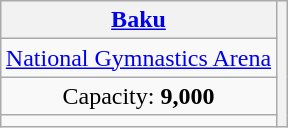<table class="wikitable" style="margin:auto;text-align:center">
<tr>
<th><a href='#'>Baku</a></th>
<th rowspan="4"></th>
</tr>
<tr>
<td><a href='#'>National Gymnastics Arena</a></td>
</tr>
<tr>
<td>Capacity: <strong>9,000</strong></td>
</tr>
<tr>
<td></td>
</tr>
</table>
